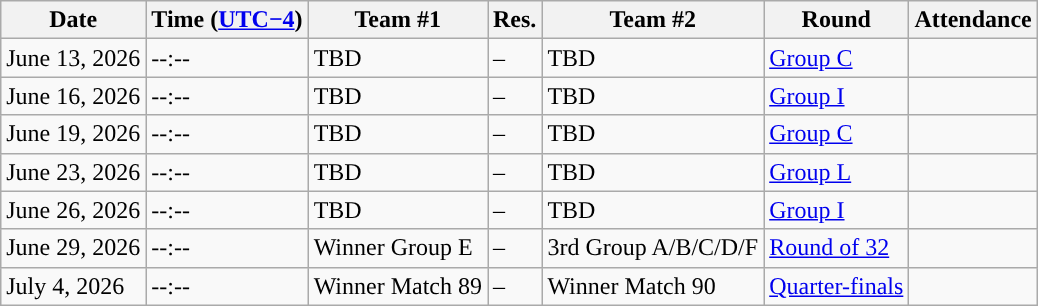<table class="wikitable sortable">
<tr>
<th style="text-align:center; ">Date</th>
<th style="text-align:center; ">Time (<a href='#'>UTC−4</a>)</th>
<th style="text-align:center; ">Team #1</th>
<th style="text-align:center; ">Res.</th>
<th style="text-align:center; ">Team #2</th>
<th style="text-align:center; ">Round</th>
<th>Attendance</th>
</tr>
<tr>
<td>June 13, 2026</td>
<td>--:--</td>
<td>TBD</td>
<td>–</td>
<td>TBD</td>
<td><a href='#'>Group C</a></td>
<td></td>
</tr>
<tr>
<td>June 16, 2026</td>
<td>--:--</td>
<td>TBD</td>
<td>–</td>
<td>TBD</td>
<td><a href='#'>Group I</a></td>
<td></td>
</tr>
<tr>
<td>June 19, 2026</td>
<td>--:--</td>
<td>TBD</td>
<td>–</td>
<td>TBD</td>
<td><a href='#'>Group C</a></td>
<td></td>
</tr>
<tr>
<td>June 23, 2026</td>
<td>--:--</td>
<td>TBD</td>
<td>–</td>
<td>TBD</td>
<td><a href='#'>Group L</a></td>
<td></td>
</tr>
<tr>
<td>June 26, 2026</td>
<td>--:--</td>
<td>TBD</td>
<td>–</td>
<td>TBD</td>
<td><a href='#'>Group I</a></td>
<td></td>
</tr>
<tr>
<td>June 29, 2026</td>
<td>--:--</td>
<td>Winner Group E</td>
<td>–</td>
<td>3rd Group A/B/C/D/F</td>
<td><a href='#'>Round of 32</a></td>
<td></td>
</tr>
<tr>
<td>July 4, 2026</td>
<td>--:--</td>
<td>Winner Match 89</td>
<td>–</td>
<td>Winner Match 90</td>
<td><a href='#'>Quarter-finals</a></td>
<td></td>
</tr>
</table>
